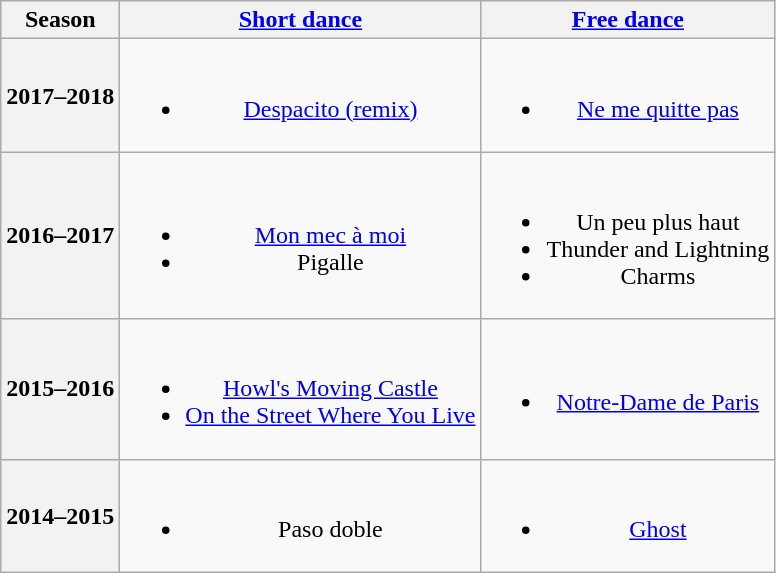<table class=wikitable style=text-align:center>
<tr>
<th>Season</th>
<th><a href='#'>Short dance</a></th>
<th><a href='#'>Free dance</a></th>
</tr>
<tr>
<th>2017–2018</th>
<td><br><ul><li> <a href='#'>Despacito (remix)</a> <br></li></ul></td>
<td><br><ul><li><a href='#'>Ne me quitte pas</a></li></ul></td>
</tr>
<tr>
<th>2016–2017 <br> </th>
<td><br><ul><li> <a href='#'>Mon mec à moi</a> <br></li><li> Pigalle <br></li></ul></td>
<td><br><ul><li>Un peu plus haut <br></li><li>Thunder and Lightning <br></li><li>Charms <br></li></ul></td>
</tr>
<tr>
<th>2015–2016</th>
<td><br><ul><li><a href='#'>Howl's Moving Castle</a> <br></li><li><a href='#'>On the Street Where You Live</a> <br></li></ul></td>
<td><br><ul><li><a href='#'>Notre-Dame de Paris</a> <br></li></ul></td>
</tr>
<tr>
<th>2014–2015</th>
<td><br><ul><li>Paso doble</li></ul></td>
<td><br><ul><li><a href='#'>Ghost</a></li></ul></td>
</tr>
</table>
